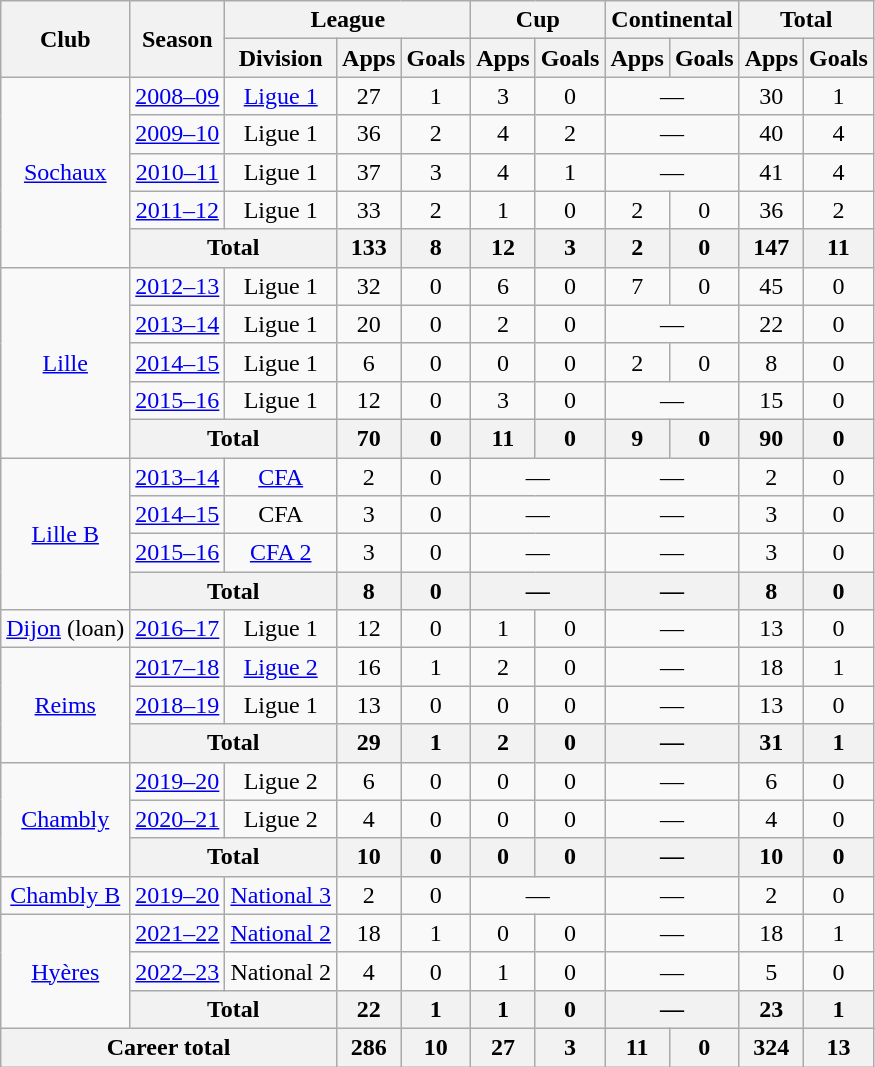<table class="wikitable" style="text-align: center;">
<tr>
<th rowspan="2">Club</th>
<th rowspan="2">Season</th>
<th colspan="3">League</th>
<th colspan="2">Cup</th>
<th colspan="2">Continental</th>
<th colspan="2">Total</th>
</tr>
<tr>
<th>Division</th>
<th>Apps</th>
<th>Goals</th>
<th>Apps</th>
<th>Goals</th>
<th>Apps</th>
<th>Goals</th>
<th>Apps</th>
<th>Goals</th>
</tr>
<tr>
<td rowspan="5"><a href='#'>Sochaux</a></td>
<td><a href='#'>2008–09</a></td>
<td><a href='#'>Ligue 1</a></td>
<td>27</td>
<td>1</td>
<td>3</td>
<td>0</td>
<td colspan="2">—</td>
<td>30</td>
<td>1</td>
</tr>
<tr>
<td><a href='#'>2009–10</a></td>
<td>Ligue 1</td>
<td>36</td>
<td>2</td>
<td>4</td>
<td>2</td>
<td colspan="2">—</td>
<td>40</td>
<td>4</td>
</tr>
<tr>
<td><a href='#'>2010–11</a></td>
<td>Ligue 1</td>
<td>37</td>
<td>3</td>
<td>4</td>
<td>1</td>
<td colspan="2">—</td>
<td>41</td>
<td>4</td>
</tr>
<tr>
<td><a href='#'>2011–12</a></td>
<td>Ligue 1</td>
<td>33</td>
<td>2</td>
<td>1</td>
<td>0</td>
<td>2</td>
<td>0</td>
<td>36</td>
<td>2</td>
</tr>
<tr>
<th colspan="2">Total</th>
<th>133</th>
<th>8</th>
<th>12</th>
<th>3</th>
<th>2</th>
<th>0</th>
<th>147</th>
<th>11</th>
</tr>
<tr>
<td rowspan="5"><a href='#'>Lille</a></td>
<td><a href='#'>2012–13</a></td>
<td>Ligue 1</td>
<td>32</td>
<td>0</td>
<td>6</td>
<td>0</td>
<td>7</td>
<td>0</td>
<td>45</td>
<td>0</td>
</tr>
<tr>
<td><a href='#'>2013–14</a></td>
<td>Ligue 1</td>
<td>20</td>
<td>0</td>
<td>2</td>
<td>0</td>
<td colspan="2">—</td>
<td>22</td>
<td>0</td>
</tr>
<tr>
<td><a href='#'>2014–15</a></td>
<td>Ligue 1</td>
<td>6</td>
<td>0</td>
<td>0</td>
<td>0</td>
<td>2</td>
<td>0</td>
<td>8</td>
<td>0</td>
</tr>
<tr>
<td><a href='#'>2015–16</a></td>
<td>Ligue 1</td>
<td>12</td>
<td>0</td>
<td>3</td>
<td>0</td>
<td colspan="2">—</td>
<td>15</td>
<td>0</td>
</tr>
<tr>
<th colspan="2">Total</th>
<th>70</th>
<th>0</th>
<th>11</th>
<th>0</th>
<th>9</th>
<th>0</th>
<th>90</th>
<th>0</th>
</tr>
<tr>
<td rowspan="4"><a href='#'>Lille B</a></td>
<td><a href='#'>2013–14</a></td>
<td><a href='#'>CFA</a></td>
<td>2</td>
<td>0</td>
<td colspan="2">—</td>
<td colspan="2">—</td>
<td>2</td>
<td>0</td>
</tr>
<tr>
<td><a href='#'>2014–15</a></td>
<td>CFA</td>
<td>3</td>
<td>0</td>
<td colspan="2">—</td>
<td colspan="2">—</td>
<td>3</td>
<td>0</td>
</tr>
<tr>
<td><a href='#'>2015–16</a></td>
<td><a href='#'>CFA 2</a></td>
<td>3</td>
<td>0</td>
<td colspan="2">—</td>
<td colspan="2">—</td>
<td>3</td>
<td>0</td>
</tr>
<tr>
<th colspan="2">Total</th>
<th>8</th>
<th>0</th>
<th colspan="2">—</th>
<th colspan="2">—</th>
<th>8</th>
<th>0</th>
</tr>
<tr>
<td><a href='#'>Dijon</a> (loan)</td>
<td><a href='#'>2016–17</a></td>
<td>Ligue 1</td>
<td>12</td>
<td>0</td>
<td>1</td>
<td>0</td>
<td colspan="2">—</td>
<td>13</td>
<td>0</td>
</tr>
<tr>
<td rowspan="3"><a href='#'>Reims</a></td>
<td><a href='#'>2017–18</a></td>
<td><a href='#'>Ligue 2</a></td>
<td>16</td>
<td>1</td>
<td>2</td>
<td>0</td>
<td colspan="2">—</td>
<td>18</td>
<td>1</td>
</tr>
<tr>
<td><a href='#'>2018–19</a></td>
<td>Ligue 1</td>
<td>13</td>
<td>0</td>
<td>0</td>
<td>0</td>
<td colspan="2">—</td>
<td>13</td>
<td>0</td>
</tr>
<tr>
<th colspan="2">Total</th>
<th>29</th>
<th>1</th>
<th>2</th>
<th>0</th>
<th colspan="2">—</th>
<th>31</th>
<th>1</th>
</tr>
<tr>
<td rowspan="3"><a href='#'>Chambly</a></td>
<td><a href='#'>2019–20</a></td>
<td>Ligue 2</td>
<td>6</td>
<td>0</td>
<td>0</td>
<td>0</td>
<td colspan="2">—</td>
<td>6</td>
<td>0</td>
</tr>
<tr>
<td><a href='#'>2020–21</a></td>
<td>Ligue 2</td>
<td>4</td>
<td>0</td>
<td>0</td>
<td>0</td>
<td colspan="2">—</td>
<td>4</td>
<td>0</td>
</tr>
<tr>
<th colspan="2">Total</th>
<th>10</th>
<th>0</th>
<th>0</th>
<th>0</th>
<th colspan="2">—</th>
<th>10</th>
<th>0</th>
</tr>
<tr>
<td><a href='#'>Chambly B</a></td>
<td><a href='#'>2019–20</a></td>
<td><a href='#'>National 3</a></td>
<td>2</td>
<td>0</td>
<td colspan="2">—</td>
<td colspan="2">—</td>
<td>2</td>
<td>0</td>
</tr>
<tr>
<td rowspan="3"><a href='#'>Hyères</a></td>
<td><a href='#'>2021–22</a></td>
<td><a href='#'>National 2</a></td>
<td>18</td>
<td>1</td>
<td>0</td>
<td>0</td>
<td colspan="2">—</td>
<td>18</td>
<td>1</td>
</tr>
<tr>
<td><a href='#'>2022–23</a></td>
<td>National 2</td>
<td>4</td>
<td>0</td>
<td>1</td>
<td>0</td>
<td colspan="2">—</td>
<td>5</td>
<td>0</td>
</tr>
<tr>
<th colspan="2">Total</th>
<th>22</th>
<th>1</th>
<th>1</th>
<th>0</th>
<th colspan="2">—</th>
<th>23</th>
<th>1</th>
</tr>
<tr>
<th colspan="3">Career total</th>
<th>286</th>
<th>10</th>
<th>27</th>
<th>3</th>
<th>11</th>
<th>0</th>
<th>324</th>
<th>13</th>
</tr>
</table>
